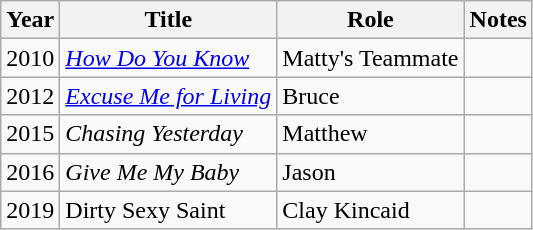<table class="wikitable sortable">
<tr>
<th>Year</th>
<th>Title</th>
<th>Role</th>
<th>Notes</th>
</tr>
<tr>
<td>2010</td>
<td><em><a href='#'>How Do You Know</a></em></td>
<td>Matty's Teammate</td>
<td></td>
</tr>
<tr>
<td>2012</td>
<td><em><a href='#'>Excuse Me for Living</a></em></td>
<td>Bruce</td>
<td></td>
</tr>
<tr>
<td>2015</td>
<td><em>Chasing Yesterday</em></td>
<td>Matthew</td>
<td></td>
</tr>
<tr>
<td>2016</td>
<td><em>Give Me My Baby</em></td>
<td>Jason</td>
<td></td>
</tr>
<tr>
<td>2019</td>
<td>Dirty Sexy Saint</td>
<td>Clay Kincaid</td>
<td></td>
</tr>
</table>
